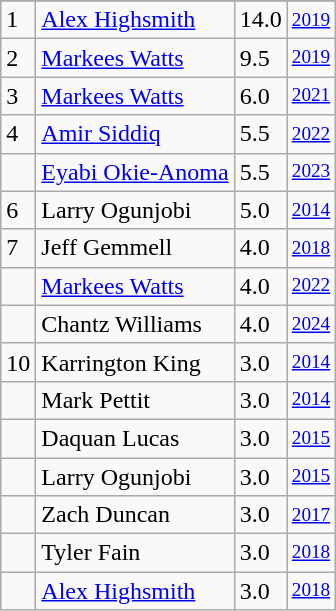<table class="wikitable">
<tr>
</tr>
<tr>
<td>1</td>
<td><a href='#'>Alex Highsmith</a></td>
<td>14.0</td>
<td style="font-size:80%;"><a href='#'>2019</a></td>
</tr>
<tr>
<td>2</td>
<td><a href='#'>Markees Watts</a></td>
<td>9.5</td>
<td style="font-size:80%;"><a href='#'>2019</a></td>
</tr>
<tr>
<td>3</td>
<td><a href='#'>Markees Watts</a></td>
<td>6.0</td>
<td style="font-size:80%;"><a href='#'>2021</a></td>
</tr>
<tr>
<td>4</td>
<td><a href='#'>Amir Siddiq</a></td>
<td>5.5</td>
<td style="font-size:80%;"><a href='#'>2022</a></td>
</tr>
<tr>
<td></td>
<td><a href='#'>Eyabi Okie-Anoma</a></td>
<td>5.5</td>
<td style="font-size:80%;"><a href='#'>2023</a></td>
</tr>
<tr>
<td>6</td>
<td>Larry Ogunjobi</td>
<td>5.0</td>
<td style="font-size:80%;"><a href='#'>2014</a></td>
</tr>
<tr>
<td>7</td>
<td>Jeff Gemmell</td>
<td>4.0</td>
<td style="font-size:80%;"><a href='#'>2018</a></td>
</tr>
<tr>
<td></td>
<td><a href='#'>Markees Watts</a></td>
<td>4.0</td>
<td style="font-size:80%;"><a href='#'>2022</a></td>
</tr>
<tr>
<td></td>
<td>Chantz Williams</td>
<td>4.0</td>
<td style="font-size:80%;"><a href='#'>2024</a></td>
</tr>
<tr>
<td>10</td>
<td>Karrington King</td>
<td>3.0</td>
<td style="font-size:80%;"><a href='#'>2014</a></td>
</tr>
<tr>
<td></td>
<td>Mark Pettit</td>
<td>3.0</td>
<td style="font-size:80%;"><a href='#'>2014</a></td>
</tr>
<tr>
<td></td>
<td>Daquan Lucas</td>
<td>3.0</td>
<td style="font-size:80%;"><a href='#'>2015</a></td>
</tr>
<tr>
<td></td>
<td>Larry Ogunjobi</td>
<td>3.0</td>
<td style="font-size:80%;"><a href='#'>2015</a></td>
</tr>
<tr>
<td></td>
<td>Zach Duncan</td>
<td>3.0</td>
<td style="font-size:80%;"><a href='#'>2017</a></td>
</tr>
<tr>
<td></td>
<td>Tyler Fain</td>
<td>3.0</td>
<td style="font-size:80%;"><a href='#'>2018</a></td>
</tr>
<tr>
<td></td>
<td><a href='#'>Alex Highsmith</a></td>
<td>3.0</td>
<td style="font-size:80%;"><a href='#'>2018</a></td>
</tr>
</table>
